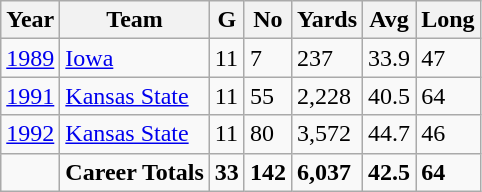<table class="wikitable">
<tr>
<th><strong>Year</strong></th>
<th>Team</th>
<th>G</th>
<th>No</th>
<th>Yards</th>
<th>Avg</th>
<th>Long</th>
</tr>
<tr>
<td><a href='#'>1989</a></td>
<td><a href='#'>Iowa</a></td>
<td>11</td>
<td>7</td>
<td>237</td>
<td>33.9</td>
<td>47</td>
</tr>
<tr>
<td><a href='#'>1991</a></td>
<td><a href='#'>Kansas State</a></td>
<td>11</td>
<td>55</td>
<td>2,228</td>
<td>40.5</td>
<td>64</td>
</tr>
<tr>
<td><a href='#'>1992</a></td>
<td><a href='#'>Kansas State</a></td>
<td>11</td>
<td>80</td>
<td>3,572</td>
<td>44.7</td>
<td>46</td>
</tr>
<tr>
<td></td>
<td><strong>Career Totals</strong></td>
<td><strong>33</strong></td>
<td><strong>142</strong></td>
<td><strong>6,037</strong></td>
<td><strong>42.5</strong></td>
<td><strong>64</strong></td>
</tr>
</table>
